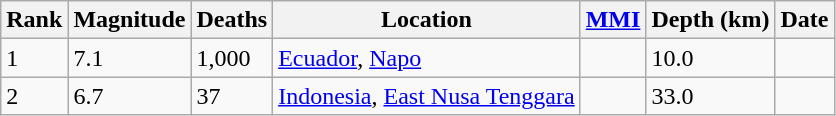<table class="sortable wikitable" style="font-size:100%;">
<tr>
<th>Rank</th>
<th>Magnitude</th>
<th>Deaths</th>
<th>Location</th>
<th><a href='#'>MMI</a></th>
<th>Depth (km)</th>
<th>Date</th>
</tr>
<tr>
<td>1</td>
<td>7.1</td>
<td>1,000</td>
<td> <a href='#'>Ecuador</a>, <a href='#'>Napo</a></td>
<td></td>
<td>10.0</td>
<td></td>
</tr>
<tr>
<td>2</td>
<td>6.7</td>
<td>37</td>
<td> <a href='#'>Indonesia</a>, <a href='#'>East Nusa Tenggara</a></td>
<td></td>
<td>33.0</td>
<td></td>
</tr>
</table>
